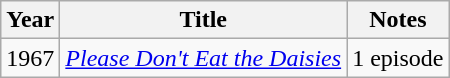<table class="wikitable">
<tr>
<th>Year</th>
<th>Title</th>
<th>Notes</th>
</tr>
<tr>
<td>1967</td>
<td><em><a href='#'>Please Don't Eat the Daisies</a></em></td>
<td>1 episode</td>
</tr>
</table>
